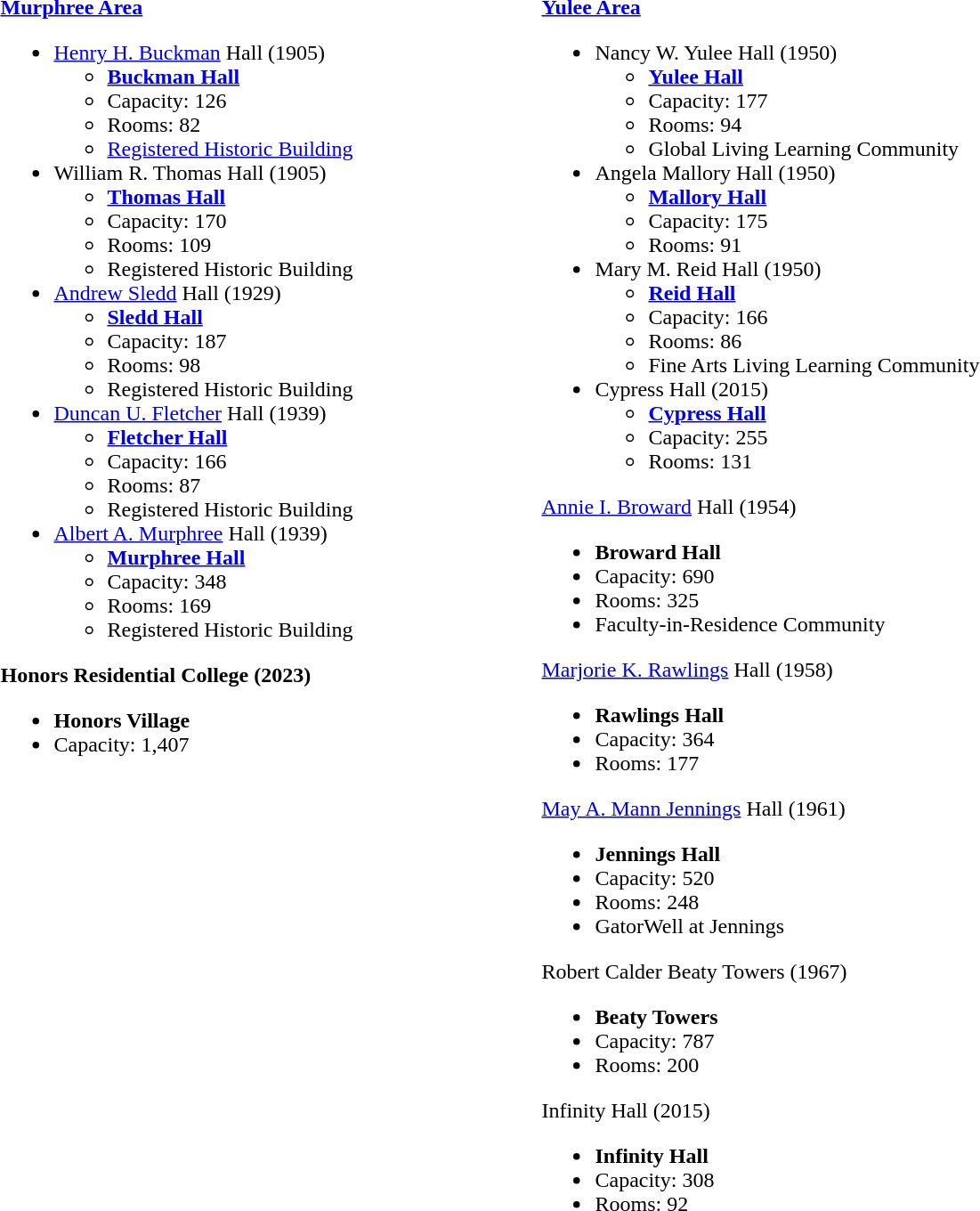<table>
<tr>
<td valign="top" width=55%><br><strong><a href='#'>Murphree Area</a></strong><ul><li><a href='#'>Henry H. Buckman</a> Hall (1905)<ul><li><strong><a href='#'>Buckman Hall</a></strong></li><li>Capacity: 126</li><li>Rooms: 82</li><li><a href='#'>Registered Historic Building</a></li></ul></li><li>William R. Thomas Hall (1905)<ul><li><strong><a href='#'>Thomas Hall</a></strong></li><li>Capacity: 170</li><li>Rooms: 109</li><li>Registered Historic Building</li></ul></li><li><a href='#'>Andrew Sledd</a> Hall (1929)<ul><li><strong><a href='#'>Sledd Hall</a></strong></li><li>Capacity: 187</li><li>Rooms: 98</li><li>Registered Historic Building</li></ul></li><li><a href='#'>Duncan U. Fletcher</a> Hall (1939)<ul><li><strong><a href='#'>Fletcher Hall</a></strong></li><li>Capacity: 166</li><li>Rooms: 87</li><li>Registered Historic Building</li></ul></li><li><a href='#'>Albert A. Murphree</a> Hall (1939)<ul><li><strong><a href='#'>Murphree Hall</a></strong></li><li>Capacity: 348</li><li>Rooms: 169</li><li>Registered Historic Building</li></ul></li></ul><strong>Honors Residential College (2023)</strong><ul><li><strong>Honors Village</strong></li><li>Capacity: 1,407</li></ul></td>
<td valign="top" width=55%><br><strong><a href='#'>Yulee Area</a></strong><ul><li>Nancy W. Yulee Hall (1950)<ul><li><strong><a href='#'>Yulee Hall</a></strong></li><li>Capacity: 177</li><li>Rooms: 94</li><li>Global Living Learning Community</li></ul></li><li>Angela Mallory Hall (1950)<ul><li><strong><a href='#'>Mallory Hall</a></strong></li><li>Capacity: 175</li><li>Rooms: 91</li></ul></li><li>Mary M. Reid Hall (1950)<ul><li><strong><a href='#'>Reid Hall</a></strong></li><li>Capacity: 166</li><li>Rooms: 86</li><li>Fine Arts Living Learning Community</li></ul></li><li>Cypress Hall (2015)<ul><li><strong><a href='#'>Cypress Hall</a></strong></li><li>Capacity: 255</li><li>Rooms: 131</li></ul></li></ul><a href='#'>Annie I. Broward</a> Hall (1954)<ul><li><strong>Broward Hall</strong></li><li>Capacity: 690</li><li>Rooms: 325</li><li>Faculty-in-Residence Community</li></ul><a href='#'>Marjorie K. Rawlings</a> Hall (1958)<ul><li><strong>Rawlings Hall</strong></li><li>Capacity: 364</li><li>Rooms: 177</li></ul><a href='#'>May A. Mann Jennings</a> Hall (1961)<ul><li><strong>Jennings Hall</strong></li><li>Capacity: 520</li><li>Rooms: 248</li><li>GatorWell at Jennings</li></ul>Robert Calder Beaty Towers (1967)<ul><li><strong>Beaty Towers</strong></li><li>Capacity: 787</li><li>Rooms: 200</li></ul>Infinity Hall (2015)<ul><li><strong>Infinity Hall</strong></li><li>Capacity: 308</li><li>Rooms: 92</li></ul></td>
</tr>
</table>
